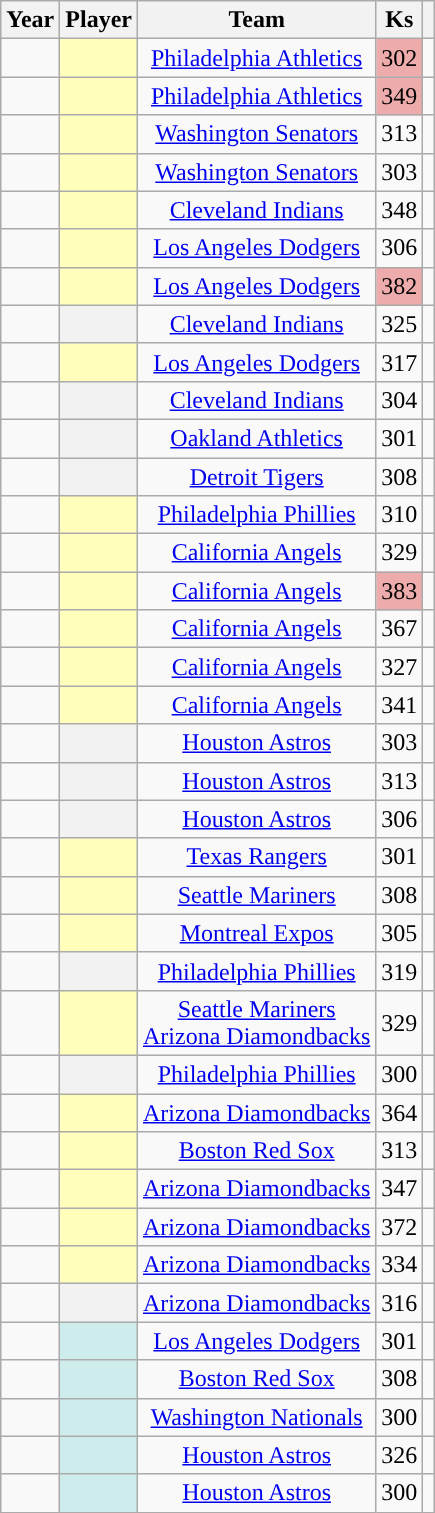<table class="wikitable sortable plainrowheaders" style="text-align:center;">
<tr>
<th scope="col">Year</th>
<th scope="col">Player</th>
<th scope="col">Team</th>
<th scope="col">Ks</th>
<th scope="col" class="unsortable"></th>
</tr>
<tr>
<td></td>
<th scope="row" style="text-align:center; background-color: #ffffbb"></th>
<td><a href='#'>Philadelphia Athletics</a></td>
<td style="background-color:#eeabab;">302</td>
<td></td>
</tr>
<tr>
<td></td>
<th scope="row" style="text-align:center; background-color: #ffffbb"> </th>
<td><a href='#'>Philadelphia Athletics</a></td>
<td style="background-color:#eeabab;">349</td>
<td></td>
</tr>
<tr>
<td></td>
<th scope="row" style="text-align:center; background-color: #ffffbb"></th>
<td><a href='#'>Washington Senators</a></td>
<td>313</td>
<td></td>
</tr>
<tr>
<td></td>
<th scope="row" style="text-align:center; background-color: #ffffbb"> </th>
<td><a href='#'>Washington Senators</a></td>
<td>303</td>
<td></td>
</tr>
<tr>
<td></td>
<th scope="row" style="text-align:center; background-color: #ffffbb"></th>
<td><a href='#'>Cleveland Indians</a></td>
<td>348</td>
<td></td>
</tr>
<tr>
<td></td>
<th scope="row" style="text-align:center; background-color: #ffffbb"></th>
<td><a href='#'>Los Angeles Dodgers</a></td>
<td>306</td>
<td></td>
</tr>
<tr>
<td></td>
<th scope="row" style="text-align:center; background-color: #ffffbb"> </th>
<td><a href='#'>Los Angeles Dodgers</a></td>
<td style="background-color:#eeabab;">382</td>
<td></td>
</tr>
<tr>
<td></td>
<th scope="row" style="text-align:center;"></th>
<td><a href='#'>Cleveland Indians</a></td>
<td>325</td>
<td></td>
</tr>
<tr>
<td></td>
<th scope="row" style="text-align:center; background-color: #ffffbb"> </th>
<td><a href='#'>Los Angeles Dodgers</a></td>
<td>317</td>
<td></td>
</tr>
<tr>
<td></td>
<th scope="row" style="text-align:center;"> </th>
<td><a href='#'>Cleveland Indians</a></td>
<td>304</td>
<td></td>
</tr>
<tr>
<td></td>
<th scope="row" style="text-align:center;"></th>
<td><a href='#'>Oakland Athletics</a></td>
<td>301</td>
<td></td>
</tr>
<tr>
<td></td>
<th scope="row" style="text-align:center;"></th>
<td><a href='#'>Detroit Tigers</a></td>
<td>308</td>
<td></td>
</tr>
<tr>
<td></td>
<th scope="row" style="text-align:center; background-color: #ffffbb"></th>
<td><a href='#'>Philadelphia Phillies</a></td>
<td>310</td>
<td></td>
</tr>
<tr>
<td></td>
<th scope="row" style="text-align:center; background-color: #ffffbb"></th>
<td><a href='#'>California Angels</a></td>
<td>329</td>
<td></td>
</tr>
<tr>
<td></td>
<th scope="row" style="text-align:center; background-color: #ffffbb"> </th>
<td><a href='#'>California Angels</a></td>
<td style="background-color:#eeabab;">383</td>
<td></td>
</tr>
<tr>
<td></td>
<th scope="row" style="text-align:center; background-color: #ffffbb"> </th>
<td><a href='#'>California Angels</a></td>
<td>367</td>
<td></td>
</tr>
<tr>
<td></td>
<th scope="row" style="text-align:center; background-color: #ffffbb"> </th>
<td><a href='#'>California Angels</a></td>
<td>327</td>
<td></td>
</tr>
<tr>
<td></td>
<th scope="row" style="text-align:center; background-color: #ffffbb"> </th>
<td><a href='#'>California Angels</a></td>
<td>341</td>
<td></td>
</tr>
<tr>
<td></td>
<th scope="row" style="text-align:center"></th>
<td><a href='#'>Houston Astros</a></td>
<td>303</td>
<td></td>
</tr>
<tr>
<td></td>
<th scope="row" style="text-align:center"> </th>
<td><a href='#'>Houston Astros</a></td>
<td>313</td>
<td></td>
</tr>
<tr>
<td></td>
<th scope="row" style="text-align:center"></th>
<td><a href='#'>Houston Astros</a></td>
<td>306</td>
<td></td>
</tr>
<tr>
<td></td>
<th scope="row" style="text-align:center; background-color: #ffffbb"> </th>
<td><a href='#'>Texas Rangers</a></td>
<td>301</td>
<td></td>
</tr>
<tr>
<td></td>
<th scope="row" style="text-align:center; background-color: #ffffbb"></th>
<td><a href='#'>Seattle Mariners</a></td>
<td>308</td>
<td></td>
</tr>
<tr>
<td></td>
<th scope="row" style="text-align:center; background-color: #ffffbb"></th>
<td><a href='#'>Montreal Expos</a></td>
<td>305</td>
<td></td>
</tr>
<tr>
<td></td>
<th scope="row" style="text-align:center;"></th>
<td><a href='#'>Philadelphia Phillies</a></td>
<td>319</td>
<td></td>
</tr>
<tr>
<td></td>
<th scope="row" style="text-align:center; background-color: #ffffbb"> </th>
<td><a href='#'>Seattle Mariners</a><br><a href='#'>Arizona Diamondbacks</a></td>
<td>329</td>
<td></td>
</tr>
<tr>
<td></td>
<th scope="row" style="text-align:center;"> </th>
<td><a href='#'>Philadelphia Phillies</a></td>
<td>300</td>
<td></td>
</tr>
<tr>
<td></td>
<th scope="row" style="text-align:center; background-color: #ffffbb"> </th>
<td><a href='#'>Arizona Diamondbacks</a></td>
<td>364</td>
<td></td>
</tr>
<tr>
<td></td>
<th scope="row" style="text-align:center; background-color: #ffffbb"> </th>
<td><a href='#'>Boston Red Sox</a></td>
<td>313</td>
<td></td>
</tr>
<tr>
<td></td>
<th scope="row" style="text-align:center; background-color: #ffffbb"> </th>
<td><a href='#'>Arizona Diamondbacks</a></td>
<td>347</td>
<td></td>
</tr>
<tr>
<td></td>
<th scope="row" style="text-align:center; background-color: #ffffbb"> </th>
<td><a href='#'>Arizona Diamondbacks</a></td>
<td>372</td>
<td></td>
</tr>
<tr>
<td></td>
<th scope="row" style="text-align:center; background-color: #ffffbb"> </th>
<td><a href='#'>Arizona Diamondbacks</a></td>
<td>334</td>
<td></td>
</tr>
<tr>
<td></td>
<th scope="row" style="text-align:center;"> </th>
<td><a href='#'>Arizona Diamondbacks</a></td>
<td>316</td>
<td></td>
</tr>
<tr>
<td></td>
<th scope="row" style="text-align:center; background:#cfecec;"></th>
<td><a href='#'>Los Angeles Dodgers</a></td>
<td>301</td>
<td></td>
</tr>
<tr>
<td></td>
<th scope="row" style="text-align:center; background:#cfecec;"></th>
<td><a href='#'>Boston Red Sox</a></td>
<td>308</td>
<td></td>
</tr>
<tr>
<td></td>
<th scope="row" style="text-align:center; background:#cfecec;"></th>
<td><a href='#'>Washington Nationals</a></td>
<td>300</td>
<td></td>
</tr>
<tr>
<td></td>
<th scope="row" style="text-align:center; background:#cfecec;"></th>
<td><a href='#'>Houston Astros</a></td>
<td>326</td>
<td></td>
</tr>
<tr>
<td></td>
<th scope="row" style="text-align:center; background:#cfecec;"></th>
<td><a href='#'>Houston Astros</a></td>
<td>300</td>
<td></td>
</tr>
</table>
